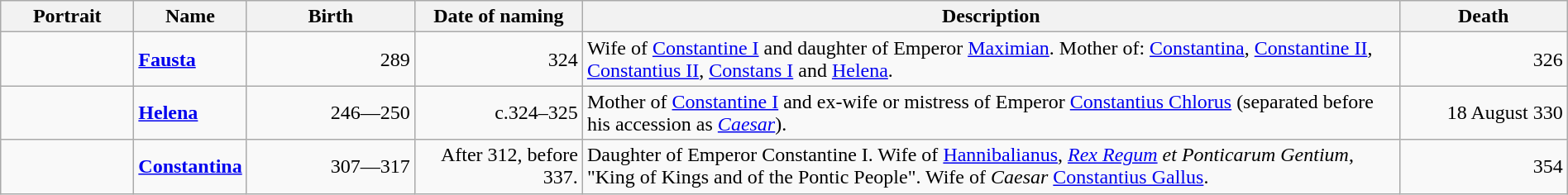<table width=100% class="wikitable">
<tr>
<th style="width:100px">Portrait</th>
<th>Name</th>
<th style="width:8em">Birth</th>
<th style="width:8em">Date of naming</th>
<th>Description</th>
<th style="width:8em">Death</th>
</tr>
<tr>
<td></td>
<td><strong><a href='#'>Fausta</a></strong><br></td>
<td style="text-align:right">289</td>
<td style="text-align:right">324</td>
<td>Wife of <a href='#'>Constantine I</a> and daughter of Emperor <a href='#'>Maximian</a>. Mother of: <a href='#'>Constantina</a>, <a href='#'>Constantine II</a>, <a href='#'>Constantius II</a>, <a href='#'>Constans I</a> and <a href='#'>Helena</a>.</td>
<td style="text-align:right">326</td>
</tr>
<tr>
<td></td>
<td><a href='#'><strong>Helena</strong></a><br></td>
<td style="text-align:right">246—250</td>
<td style="text-align:right">c.324–325</td>
<td>Mother of <a href='#'>Constantine I</a> and ex-wife or mistress of Emperor <a href='#'>Constantius Chlorus</a> (separated before his accession as <a href='#'><em>Caesar</em></a>).</td>
<td style="text-align:right">18 August 330</td>
</tr>
<tr>
<td></td>
<td><strong><a href='#'>Constantina</a></strong><br></td>
<td style="text-align:right">307—317</td>
<td style="text-align:right">After 312, before 337.</td>
<td>Daughter of Emperor Constantine I. Wife of <a href='#'>Hannibalianus</a>, <em><a href='#'>Rex Regum</a> et Ponticarum Gentium</em>, "King of Kings and of the Pontic People". Wife of <em>Caesar</em> <a href='#'>Constantius Gallus</a>.</td>
<td style="text-align:right">354</td>
</tr>
</table>
